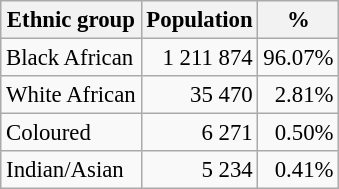<table class="wikitable" style="font-size: 95%; text-align: right">
<tr>
<th>Ethnic group</th>
<th>Population</th>
<th>%</th>
</tr>
<tr>
<td align=left>Black African</td>
<td>1 211 874</td>
<td>96.07%</td>
</tr>
<tr>
<td align=left>White African</td>
<td>35 470</td>
<td>2.81%</td>
</tr>
<tr>
<td align=left>Coloured</td>
<td>6 271</td>
<td>0.50%</td>
</tr>
<tr>
<td align=left>Indian/Asian</td>
<td>5 234</td>
<td>0.41%</td>
</tr>
</table>
